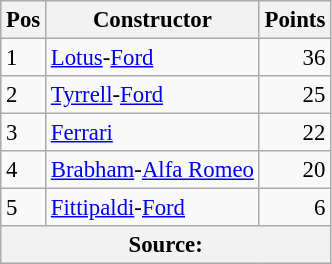<table class="wikitable" style="font-size: 95%;">
<tr>
<th>Pos</th>
<th>Constructor</th>
<th>Points</th>
</tr>
<tr>
<td>1</td>
<td> <a href='#'>Lotus</a>-<a href='#'>Ford</a></td>
<td align="right">36</td>
</tr>
<tr>
<td>2</td>
<td> <a href='#'>Tyrrell</a>-<a href='#'>Ford</a></td>
<td align="right">25</td>
</tr>
<tr>
<td>3</td>
<td> <a href='#'>Ferrari</a></td>
<td align="right">22</td>
</tr>
<tr>
<td>4</td>
<td> <a href='#'>Brabham</a>-<a href='#'>Alfa Romeo</a></td>
<td align="right">20</td>
</tr>
<tr>
<td>5</td>
<td> <a href='#'>Fittipaldi</a>-<a href='#'>Ford</a></td>
<td align="right">6</td>
</tr>
<tr>
<th colspan=4>Source: </th>
</tr>
</table>
